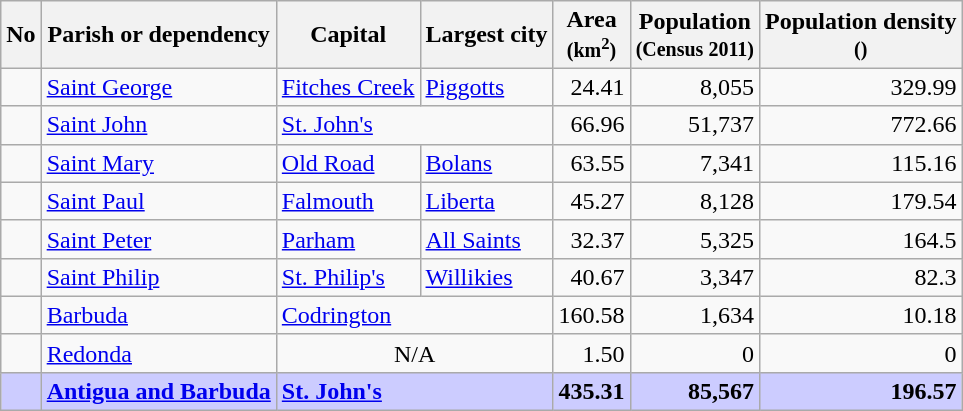<table class="wikitable sortable">
<tr>
<th>No</th>
<th>Parish or dependency</th>
<th>Capital</th>
<th>Largest city</th>
<th>Area<br> <small>(km<sup>2</sup>)</small></th>
<th>Population<br> <small>(Census 2011)</small></th>
<th>Population density<br> <small>()</small></th>
</tr>
<tr>
<td></td>
<td><a href='#'>Saint George</a></td>
<td><a href='#'>Fitches Creek</a></td>
<td><a href='#'>Piggotts</a></td>
<td align="right">24.41</td>
<td align="right">8,055</td>
<td align="right">329.99</td>
</tr>
<tr>
<td></td>
<td><a href='#'>Saint John</a></td>
<td colspan="2"><a href='#'>St. John's</a></td>
<td align="right">66.96</td>
<td align="right">51,737</td>
<td align="right">772.66</td>
</tr>
<tr>
<td></td>
<td><a href='#'>Saint Mary</a></td>
<td><a href='#'>Old Road</a></td>
<td><a href='#'>Bolans</a></td>
<td align="right">63.55</td>
<td align="right">7,341</td>
<td align="right">115.16</td>
</tr>
<tr>
<td></td>
<td><a href='#'>Saint Paul</a></td>
<td><a href='#'>Falmouth</a></td>
<td><a href='#'>Liberta</a></td>
<td align="right">45.27</td>
<td align="right">8,128</td>
<td align="right">179.54</td>
</tr>
<tr>
<td></td>
<td><a href='#'>Saint Peter</a></td>
<td><a href='#'>Parham</a></td>
<td><a href='#'>All Saints</a></td>
<td align="right">32.37</td>
<td align="right">5,325</td>
<td align="right">164.5</td>
</tr>
<tr>
<td></td>
<td><a href='#'>Saint Philip</a></td>
<td><a href='#'>St. Philip's</a></td>
<td><a href='#'>Willikies</a></td>
<td align="right">40.67</td>
<td align="right">3,347</td>
<td align="right">82.3</td>
</tr>
<tr>
<td></td>
<td><a href='#'>Barbuda</a></td>
<td colspan="2"><a href='#'>Codrington</a></td>
<td align="right">160.58</td>
<td align="right">1,634</td>
<td align="right">10.18</td>
</tr>
<tr>
<td></td>
<td><a href='#'>Redonda</a></td>
<td colspan="2" align="center">N/A</td>
<td align="right">1.50</td>
<td align="right">0</td>
<td align="right">0</td>
</tr>
<tr style="background:#CCF;font-weight:bold">
<td></td>
<td><a href='#'>Antigua and Barbuda</a></td>
<td colspan="2"><a href='#'>St. John's</a></td>
<td align="right">435.31</td>
<td align="right">85,567</td>
<td align="right">196.57</td>
</tr>
</table>
